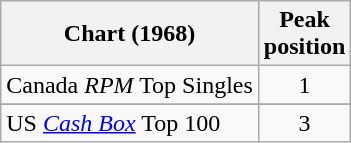<table class="wikitable sortable plainrowheaders">
<tr>
<th>Chart (1968)</th>
<th>Peak<br>position</th>
</tr>
<tr>
<td>Canada <em>RPM</em> Top Singles</td>
<td style="text-align:center;">1</td>
</tr>
<tr>
</tr>
<tr>
</tr>
<tr>
</tr>
<tr>
<td>US <a href='#'><em>Cash Box</em></a> Top 100</td>
<td align="center">3</td>
</tr>
</table>
